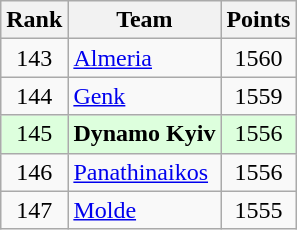<table class="wikitable" style="text-align: center;">
<tr>
<th>Rank</th>
<th>Team</th>
<th>Points</th>
</tr>
<tr>
<td>143</td>
<td align=left> <a href='#'>Almeria</a></td>
<td>1560</td>
</tr>
<tr>
<td>144</td>
<td align=left> <a href='#'>Genk</a></td>
<td>1559</td>
</tr>
<tr bgcolor="#ddffdd">
<td>145</td>
<td align=left> <strong>Dynamo Kyiv</strong></td>
<td>1556</td>
</tr>
<tr>
<td>146</td>
<td align=left> <a href='#'>Panathinaikos</a></td>
<td>1556</td>
</tr>
<tr>
<td>147</td>
<td align=left> <a href='#'>Molde</a></td>
<td>1555</td>
</tr>
</table>
